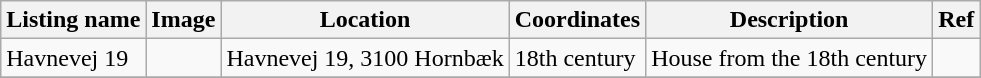<table class="wikitable sortable">
<tr>
<th>Listing name</th>
<th>Image</th>
<th>Location</th>
<th>Coordinates</th>
<th>Description</th>
<th>Ref</th>
</tr>
<tr>
<td>Havnevej 19</td>
<td></td>
<td>Havnevej 19, 3100 Hornbæk</td>
<td>18th century</td>
<td>House from the 18th century</td>
<td></td>
</tr>
<tr>
</tr>
</table>
